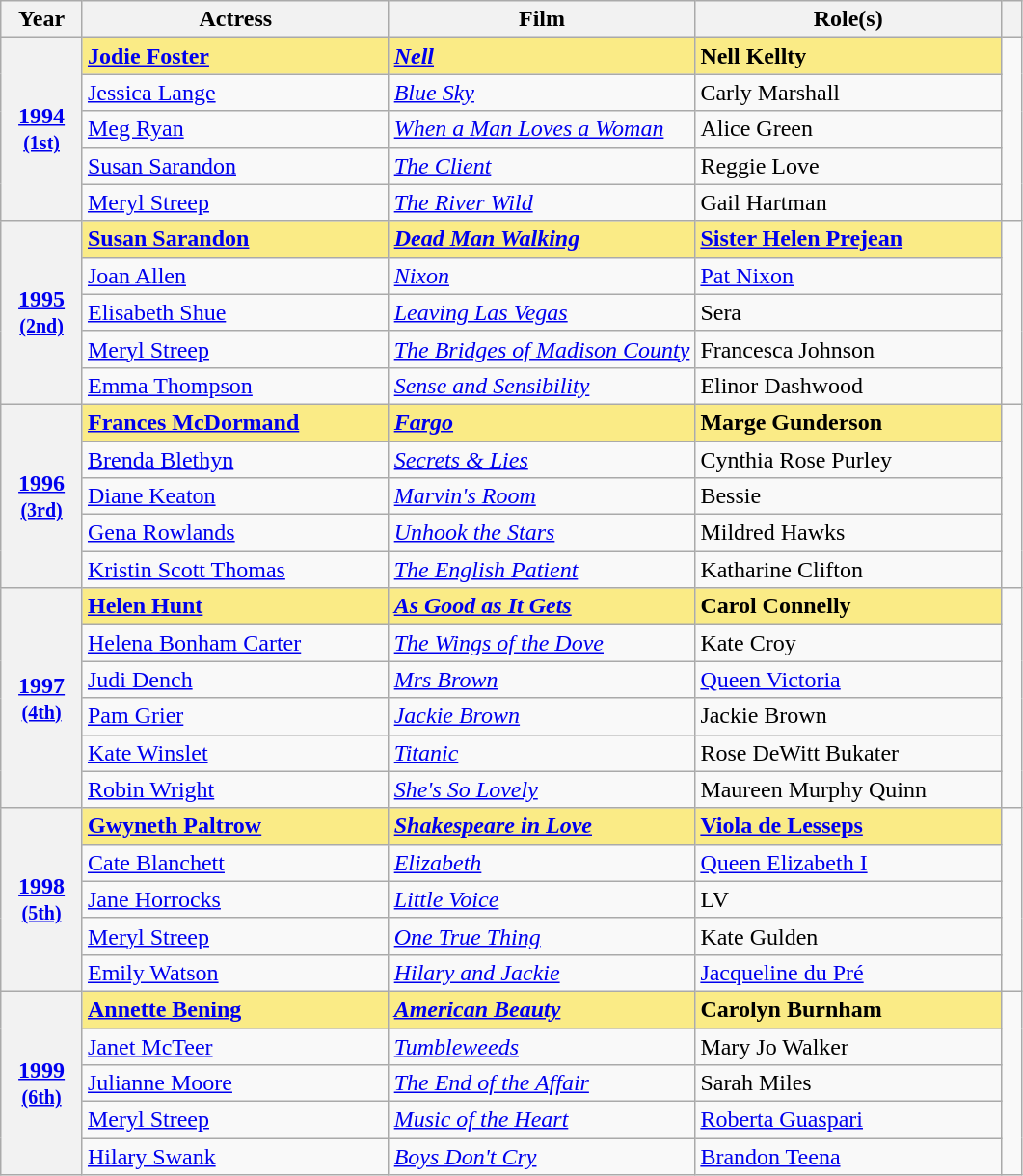<table class="wikitable sortable" style="text-align:left;">
<tr>
<th scope="col" style="width:8%;">Year</th>
<th scope="col" style="width:30%;">Actress</th>
<th scope="col" style="width:30%;">Film</th>
<th scope="col" style="width:30%;">Role(s)</th>
<th><strong></strong></th>
</tr>
<tr>
<th rowspan="5" scope="row" style="text-align:center"><a href='#'>1994</a><br><small><a href='#'>(1st)</a></small></th>
<td style="background:#FAEB86;"><strong><a href='#'>Jodie Foster</a></strong></td>
<td style="background:#FAEB86;"><strong><em><a href='#'>Nell</a></em></strong></td>
<td style="background:#FAEB86;"><strong>Nell Kellty</strong></td>
<td rowspan=5></td>
</tr>
<tr>
<td><a href='#'>Jessica Lange</a> </td>
<td><em><a href='#'>Blue Sky</a></em></td>
<td>Carly Marshall</td>
</tr>
<tr>
<td><a href='#'>Meg Ryan</a></td>
<td><em><a href='#'>When a Man Loves a Woman</a></em></td>
<td>Alice Green</td>
</tr>
<tr>
<td><a href='#'>Susan Sarandon</a></td>
<td><em><a href='#'>The Client</a></em></td>
<td>Reggie Love</td>
</tr>
<tr>
<td><a href='#'>Meryl Streep</a></td>
<td><em><a href='#'>The River Wild</a></em></td>
<td>Gail Hartman</td>
</tr>
<tr>
<th rowspan="5" scope="row" style="text-align:center"><a href='#'>1995</a><br><small><a href='#'>(2nd)</a></small></th>
<td style="background:#FAEB86;"><strong><a href='#'>Susan Sarandon</a> </strong></td>
<td style="background:#FAEB86;"><strong><em><a href='#'>Dead Man Walking</a></em></strong></td>
<td style="background:#FAEB86;"><strong><a href='#'>Sister Helen Prejean</a></strong></td>
<td rowspan=5></td>
</tr>
<tr>
<td><a href='#'>Joan Allen</a></td>
<td><em><a href='#'>Nixon</a></em></td>
<td><a href='#'>Pat Nixon</a></td>
</tr>
<tr>
<td><a href='#'>Elisabeth Shue</a></td>
<td><em><a href='#'>Leaving Las Vegas</a></em></td>
<td>Sera</td>
</tr>
<tr>
<td><a href='#'>Meryl Streep</a></td>
<td><em><a href='#'>The Bridges of Madison County</a></em></td>
<td>Francesca Johnson</td>
</tr>
<tr>
<td><a href='#'>Emma Thompson</a></td>
<td><em><a href='#'>Sense and Sensibility</a></em></td>
<td>Elinor Dashwood</td>
</tr>
<tr>
<th rowspan="5" scope="row" style="text-align:center"><a href='#'>1996</a><br><small><a href='#'>(3rd)</a></small></th>
<td style="background:#FAEB86;"><strong><a href='#'>Frances McDormand</a> </strong></td>
<td style="background:#FAEB86;"><strong><em><a href='#'>Fargo</a></em></strong></td>
<td style="background:#FAEB86;"><strong>Marge Gunderson</strong></td>
<td rowspan=5></td>
</tr>
<tr>
<td><a href='#'>Brenda Blethyn</a></td>
<td><em><a href='#'>Secrets & Lies</a></em></td>
<td>Cynthia Rose Purley</td>
</tr>
<tr>
<td><a href='#'>Diane Keaton</a></td>
<td><em><a href='#'>Marvin's Room</a></em></td>
<td>Bessie</td>
</tr>
<tr>
<td><a href='#'>Gena Rowlands</a></td>
<td><em><a href='#'>Unhook the Stars</a></em></td>
<td>Mildred Hawks</td>
</tr>
<tr>
<td><a href='#'>Kristin Scott Thomas</a></td>
<td><em><a href='#'>The English Patient</a></em></td>
<td>Katharine Clifton</td>
</tr>
<tr>
<th rowspan="6" scope="row" style="text-align:center"><a href='#'>1997</a><br><small><a href='#'>(4th)</a></small></th>
<td style="background:#FAEB86;"><strong><a href='#'>Helen Hunt</a> </strong></td>
<td style="background:#FAEB86;"><strong><em><a href='#'>As Good as It Gets</a></em></strong></td>
<td style="background:#FAEB86;"><strong>Carol Connelly</strong></td>
<td rowspan=6></td>
</tr>
<tr>
<td><a href='#'>Helena Bonham Carter</a></td>
<td><em><a href='#'>The Wings of the Dove</a></em></td>
<td>Kate Croy</td>
</tr>
<tr>
<td><a href='#'>Judi Dench</a></td>
<td><em><a href='#'>Mrs Brown</a></em></td>
<td><a href='#'>Queen Victoria</a></td>
</tr>
<tr>
<td><a href='#'>Pam Grier</a></td>
<td><em><a href='#'>Jackie Brown</a></em></td>
<td>Jackie Brown</td>
</tr>
<tr>
<td><a href='#'>Kate Winslet</a></td>
<td><em><a href='#'>Titanic</a></em></td>
<td>Rose DeWitt Bukater</td>
</tr>
<tr>
<td><a href='#'>Robin Wright</a></td>
<td><em><a href='#'>She's So Lovely</a></em></td>
<td>Maureen Murphy Quinn</td>
</tr>
<tr>
<th rowspan="5" scope="row" style="text-align:center"><a href='#'>1998</a><br><small><a href='#'>(5th)</a></small></th>
<td style="background:#FAEB86;"><strong><a href='#'>Gwyneth Paltrow</a> </strong></td>
<td style="background:#FAEB86;"><strong><em><a href='#'>Shakespeare in Love</a></em></strong></td>
<td style="background:#FAEB86;"><strong><a href='#'>Viola de Lesseps</a></strong></td>
<td rowspan=5></td>
</tr>
<tr>
<td><a href='#'>Cate Blanchett</a></td>
<td><em><a href='#'>Elizabeth</a></em></td>
<td><a href='#'>Queen Elizabeth I</a></td>
</tr>
<tr>
<td><a href='#'>Jane Horrocks</a></td>
<td><em><a href='#'>Little Voice</a></em></td>
<td>LV</td>
</tr>
<tr>
<td><a href='#'>Meryl Streep</a></td>
<td><em><a href='#'>One True Thing</a></em></td>
<td>Kate Gulden</td>
</tr>
<tr>
<td><a href='#'>Emily Watson</a></td>
<td><em><a href='#'>Hilary and Jackie</a></em></td>
<td><a href='#'>Jacqueline du Pré</a></td>
</tr>
<tr>
<th rowspan="5" scope="row" style="text-align:center"><a href='#'>1999</a><br><small><a href='#'>(6th)</a></small></th>
<td style="background:#FAEB86;"><strong><a href='#'>Annette Bening</a></strong></td>
<td style="background:#FAEB86;"><strong><em><a href='#'>American Beauty</a></em></strong></td>
<td style="background:#FAEB86;"><strong>Carolyn Burnham</strong></td>
<td rowspan=5></td>
</tr>
<tr>
<td><a href='#'>Janet McTeer</a></td>
<td><em><a href='#'>Tumbleweeds</a></em></td>
<td>Mary Jo Walker</td>
</tr>
<tr>
<td><a href='#'>Julianne Moore</a></td>
<td><em><a href='#'>The End of the Affair</a></em></td>
<td>Sarah Miles</td>
</tr>
<tr>
<td><a href='#'>Meryl Streep</a></td>
<td><em><a href='#'>Music of the Heart</a></em></td>
<td><a href='#'>Roberta Guaspari</a></td>
</tr>
<tr>
<td><a href='#'>Hilary Swank</a> </td>
<td><em><a href='#'>Boys Don't Cry</a></em></td>
<td><a href='#'>Brandon Teena</a></td>
</tr>
</table>
